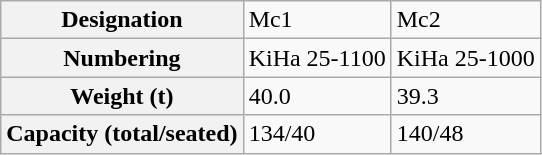<table class="wikitable">
<tr>
<th>Designation</th>
<td>Mc1</td>
<td>Mc2</td>
</tr>
<tr>
<th>Numbering</th>
<td>KiHa 25-1100</td>
<td>KiHa 25-1000</td>
</tr>
<tr>
<th>Weight (t)</th>
<td>40.0</td>
<td>39.3</td>
</tr>
<tr>
<th>Capacity (total/seated)</th>
<td>134/40</td>
<td>140/48</td>
</tr>
</table>
